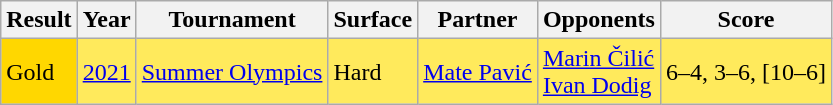<table class="sortable wikitable">
<tr>
<th>Result</th>
<th>Year</th>
<th>Tournament</th>
<th>Surface</th>
<th>Partner</th>
<th>Opponents</th>
<th class=unsortable>Score</th>
</tr>
<tr bgcolor=FFEA5C>
<td bgcolor=gold>Gold</td>
<td><a href='#'>2021</a></td>
<td><a href='#'>Summer Olympics</a></td>
<td>Hard</td>
<td> <a href='#'>Mate Pavić</a></td>
<td> <a href='#'>Marin Čilić</a> <br> <a href='#'>Ivan Dodig</a></td>
<td>6–4, 3–6, [10–6]</td>
</tr>
</table>
